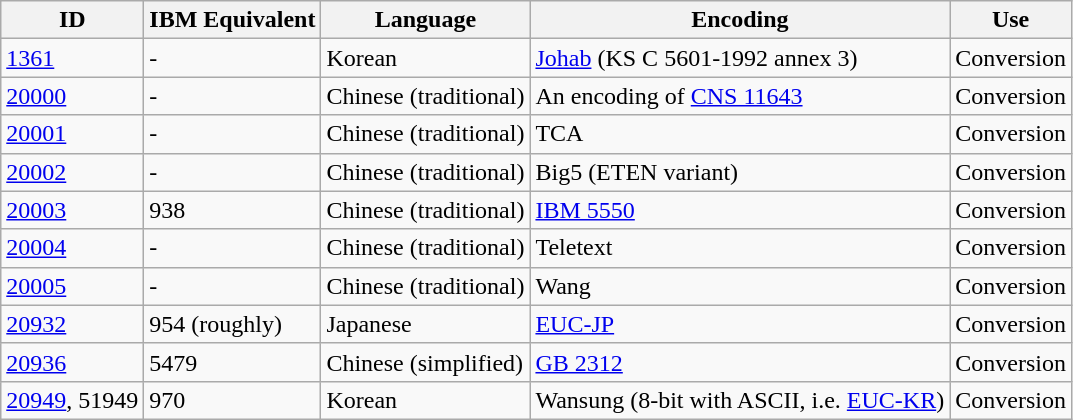<table class="wikitable sortable">
<tr>
<th>ID</th>
<th data-sort-type="number">IBM Equivalent</th>
<th>Language</th>
<th>Encoding</th>
<th>Use</th>
</tr>
<tr>
<td><a href='#'>1361</a></td>
<td>-</td>
<td>Korean</td>
<td><a href='#'>Johab</a> (KS C 5601-1992 annex 3)</td>
<td>Conversion</td>
</tr>
<tr>
<td><a href='#'>20000</a></td>
<td>-</td>
<td>Chinese (traditional)</td>
<td>An encoding of <a href='#'>CNS 11643</a></td>
<td>Conversion</td>
</tr>
<tr>
<td><a href='#'>20001</a></td>
<td>-</td>
<td>Chinese (traditional)</td>
<td>TCA</td>
<td>Conversion</td>
</tr>
<tr>
<td><a href='#'>20002</a></td>
<td>-</td>
<td>Chinese (traditional)</td>
<td>Big5 (ETEN variant)</td>
<td>Conversion</td>
</tr>
<tr>
<td><a href='#'>20003</a></td>
<td>938</td>
<td>Chinese (traditional)</td>
<td><a href='#'>IBM 5550</a></td>
<td>Conversion</td>
</tr>
<tr>
<td><a href='#'>20004</a></td>
<td>-</td>
<td>Chinese (traditional)</td>
<td>Teletext</td>
<td>Conversion</td>
</tr>
<tr>
<td><a href='#'>20005</a></td>
<td>-</td>
<td>Chinese (traditional)</td>
<td>Wang</td>
<td>Conversion</td>
</tr>
<tr>
<td><a href='#'>20932</a></td>
<td>954 (roughly)</td>
<td>Japanese</td>
<td><a href='#'>EUC-JP</a></td>
<td>Conversion</td>
</tr>
<tr>
<td><a href='#'>20936</a></td>
<td>5479</td>
<td>Chinese (simplified)</td>
<td><a href='#'>GB 2312</a></td>
<td>Conversion</td>
</tr>
<tr>
<td><a href='#'>20949</a>, 51949</td>
<td>970</td>
<td>Korean</td>
<td>Wansung (8-bit with ASCII, i.e. <a href='#'>EUC-KR</a>)</td>
<td>Conversion</td>
</tr>
</table>
